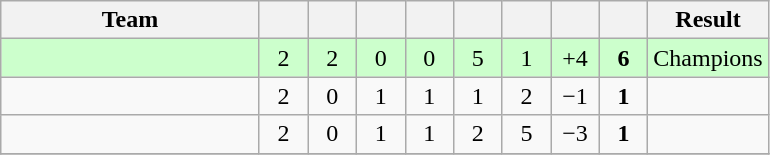<table class="wikitable" style="text-align:center;">
<tr>
<th width=165>Team</th>
<th width=25></th>
<th width=25></th>
<th width=25></th>
<th width=25></th>
<th width=25></th>
<th width=25></th>
<th width=25></th>
<th width=25></th>
<th>Result</th>
</tr>
<tr bgcolor="#ccffcc">
<td style="text-align:left;"></td>
<td>2</td>
<td>2</td>
<td>0</td>
<td>0</td>
<td>5</td>
<td>1</td>
<td>+4</td>
<td><strong>6</strong></td>
<td>Champions</td>
</tr>
<tr>
<td style="text-align:left;"></td>
<td>2</td>
<td>0</td>
<td>1</td>
<td>1</td>
<td>1</td>
<td>2</td>
<td>−1</td>
<td><strong>1</strong></td>
<td></td>
</tr>
<tr>
<td style="text-align:left;"></td>
<td>2</td>
<td>0</td>
<td>1</td>
<td>1</td>
<td>2</td>
<td>5</td>
<td>−3</td>
<td><strong>1</strong></td>
<td></td>
</tr>
<tr>
</tr>
</table>
